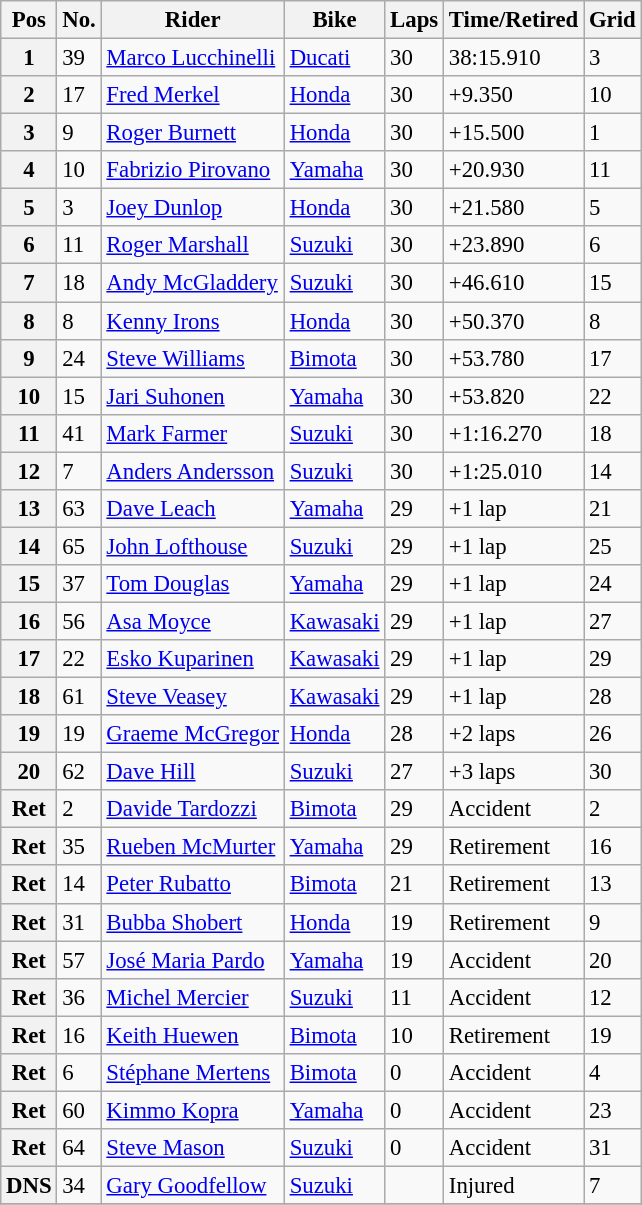<table class="wikitable" style="font-size: 95%;">
<tr>
<th>Pos</th>
<th>No.</th>
<th>Rider</th>
<th>Bike</th>
<th>Laps</th>
<th>Time/Retired</th>
<th>Grid</th>
</tr>
<tr>
<th>1</th>
<td>39</td>
<td> <a href='#'>Marco Lucchinelli</a></td>
<td><a href='#'>Ducati</a></td>
<td>30</td>
<td>38:15.910</td>
<td>3</td>
</tr>
<tr>
<th>2</th>
<td>17</td>
<td> <a href='#'>Fred Merkel</a></td>
<td><a href='#'>Honda</a></td>
<td>30</td>
<td>+9.350</td>
<td>10</td>
</tr>
<tr>
<th>3</th>
<td>9</td>
<td> <a href='#'>Roger Burnett</a></td>
<td><a href='#'>Honda</a></td>
<td>30</td>
<td>+15.500</td>
<td>1</td>
</tr>
<tr>
<th>4</th>
<td>10</td>
<td> <a href='#'>Fabrizio Pirovano</a></td>
<td><a href='#'>Yamaha</a></td>
<td>30</td>
<td>+20.930</td>
<td>11</td>
</tr>
<tr>
<th>5</th>
<td>3</td>
<td> <a href='#'>Joey Dunlop</a></td>
<td><a href='#'>Honda</a></td>
<td>30</td>
<td>+21.580</td>
<td>5</td>
</tr>
<tr>
<th>6</th>
<td>11</td>
<td> <a href='#'>Roger Marshall</a></td>
<td><a href='#'>Suzuki</a></td>
<td>30</td>
<td>+23.890</td>
<td>6</td>
</tr>
<tr>
<th>7</th>
<td>18</td>
<td> <a href='#'>Andy McGladdery</a></td>
<td><a href='#'>Suzuki</a></td>
<td>30</td>
<td>+46.610</td>
<td>15</td>
</tr>
<tr>
<th>8</th>
<td>8</td>
<td> <a href='#'>Kenny Irons</a></td>
<td><a href='#'>Honda</a></td>
<td>30</td>
<td>+50.370</td>
<td>8</td>
</tr>
<tr>
<th>9</th>
<td>24</td>
<td> <a href='#'>Steve Williams</a></td>
<td><a href='#'>Bimota</a></td>
<td>30</td>
<td>+53.780</td>
<td>17</td>
</tr>
<tr>
<th>10</th>
<td>15</td>
<td> <a href='#'>Jari Suhonen</a></td>
<td><a href='#'>Yamaha</a></td>
<td>30</td>
<td>+53.820</td>
<td>22</td>
</tr>
<tr>
<th>11</th>
<td>41</td>
<td> <a href='#'>Mark Farmer</a></td>
<td><a href='#'>Suzuki</a></td>
<td>30</td>
<td>+1:16.270</td>
<td>18</td>
</tr>
<tr>
<th>12</th>
<td>7</td>
<td> <a href='#'>Anders Andersson</a></td>
<td><a href='#'>Suzuki</a></td>
<td>30</td>
<td>+1:25.010</td>
<td>14</td>
</tr>
<tr>
<th>13</th>
<td>63</td>
<td> <a href='#'>Dave Leach</a></td>
<td><a href='#'>Yamaha</a></td>
<td>29</td>
<td>+1 lap</td>
<td>21</td>
</tr>
<tr>
<th>14</th>
<td>65</td>
<td> <a href='#'>John Lofthouse</a></td>
<td><a href='#'>Suzuki</a></td>
<td>29</td>
<td>+1 lap</td>
<td>25</td>
</tr>
<tr>
<th>15</th>
<td>37</td>
<td> <a href='#'>Tom Douglas</a></td>
<td><a href='#'>Yamaha</a></td>
<td>29</td>
<td>+1 lap</td>
<td>24</td>
</tr>
<tr>
<th>16</th>
<td>56</td>
<td> <a href='#'>Asa Moyce</a></td>
<td><a href='#'>Kawasaki</a></td>
<td>29</td>
<td>+1 lap</td>
<td>27</td>
</tr>
<tr>
<th>17</th>
<td>22</td>
<td> <a href='#'>Esko Kuparinen</a></td>
<td><a href='#'>Kawasaki</a></td>
<td>29</td>
<td>+1 lap</td>
<td>29</td>
</tr>
<tr>
<th>18</th>
<td>61</td>
<td> <a href='#'>Steve Veasey</a></td>
<td><a href='#'>Kawasaki</a></td>
<td>29</td>
<td>+1 lap</td>
<td>28</td>
</tr>
<tr>
<th>19</th>
<td>19</td>
<td> <a href='#'>Graeme McGregor</a></td>
<td><a href='#'>Honda</a></td>
<td>28</td>
<td>+2 laps</td>
<td>26</td>
</tr>
<tr>
<th>20</th>
<td>62</td>
<td> <a href='#'>Dave Hill</a></td>
<td><a href='#'>Suzuki</a></td>
<td>27</td>
<td>+3 laps</td>
<td>30</td>
</tr>
<tr>
<th>Ret</th>
<td>2</td>
<td> <a href='#'>Davide Tardozzi</a></td>
<td><a href='#'>Bimota</a></td>
<td>29</td>
<td>Accident</td>
<td>2</td>
</tr>
<tr>
<th>Ret</th>
<td>35</td>
<td> <a href='#'>Rueben McMurter</a></td>
<td><a href='#'>Yamaha</a></td>
<td>29</td>
<td>Retirement</td>
<td>16</td>
</tr>
<tr>
<th>Ret</th>
<td>14</td>
<td> <a href='#'>Peter Rubatto</a></td>
<td><a href='#'>Bimota</a></td>
<td>21</td>
<td>Retirement</td>
<td>13</td>
</tr>
<tr>
<th>Ret</th>
<td>31</td>
<td> <a href='#'>Bubba Shobert</a></td>
<td><a href='#'>Honda</a></td>
<td>19</td>
<td>Retirement</td>
<td>9</td>
</tr>
<tr>
<th>Ret</th>
<td>57</td>
<td> <a href='#'>José Maria Pardo</a></td>
<td><a href='#'>Yamaha</a></td>
<td>19</td>
<td>Accident</td>
<td>20</td>
</tr>
<tr>
<th>Ret</th>
<td>36</td>
<td> <a href='#'>Michel Mercier</a></td>
<td><a href='#'>Suzuki</a></td>
<td>11</td>
<td>Accident</td>
<td>12</td>
</tr>
<tr>
<th>Ret</th>
<td>16</td>
<td> <a href='#'>Keith Huewen</a></td>
<td><a href='#'>Bimota</a></td>
<td>10</td>
<td>Retirement</td>
<td>19</td>
</tr>
<tr>
<th>Ret</th>
<td>6</td>
<td> <a href='#'>Stéphane Mertens</a></td>
<td><a href='#'>Bimota</a></td>
<td>0</td>
<td>Accident</td>
<td>4</td>
</tr>
<tr>
<th>Ret</th>
<td>60</td>
<td> <a href='#'>Kimmo Kopra</a></td>
<td><a href='#'>Yamaha</a></td>
<td>0</td>
<td>Accident</td>
<td>23</td>
</tr>
<tr>
<th>Ret</th>
<td>64</td>
<td> <a href='#'>Steve Mason</a></td>
<td><a href='#'>Suzuki</a></td>
<td>0</td>
<td>Accident</td>
<td>31</td>
</tr>
<tr>
<th>DNS</th>
<td>34</td>
<td> <a href='#'>Gary Goodfellow</a></td>
<td><a href='#'>Suzuki</a></td>
<td></td>
<td>Injured</td>
<td>7</td>
</tr>
<tr>
</tr>
</table>
